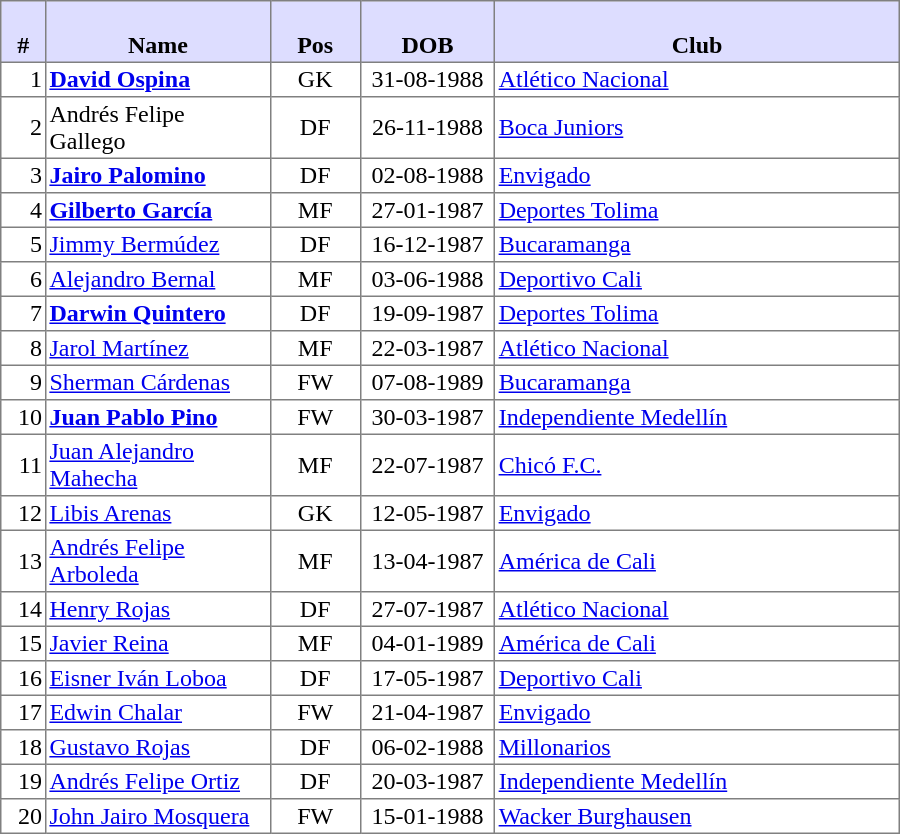<table style=border-collapse:collapse border=1 cellspacing=0 cellpadding=2 width=600>
<tr>
<th bgcolor="#DDDDFF" width="5%"><br> # </th>
<th bgcolor="#DDDDFF" width="25%"><br>Name</th>
<th bgcolor="#DDDDFF" width="10%"><br>Pos</th>
<th bgcolor="#DDDDFF" width="15%"><br>DOB</th>
<th bgcolor="#DDDDFF" width="45%"><br>Club</th>
</tr>
<tr>
<td align=right>1</td>
<td><strong><a href='#'>David Ospina</a></strong></td>
<td align=center>GK</td>
<td align=center>31-08-1988</td>
<td><a href='#'>Atlético Nacional</a> </td>
</tr>
<tr>
<td align=right>2</td>
<td>Andrés Felipe Gallego</td>
<td align=center>DF</td>
<td align=center>26-11-1988</td>
<td><a href='#'>Boca Juniors</a> </td>
</tr>
<tr>
<td align=right>3</td>
<td><strong><a href='#'>Jairo Palomino</a></strong></td>
<td align=center>DF</td>
<td align=center>02-08-1988</td>
<td><a href='#'>Envigado</a> </td>
</tr>
<tr>
<td align=right>4</td>
<td><strong><a href='#'>Gilberto García</a></strong></td>
<td align=center>MF</td>
<td align=center>27-01-1987</td>
<td><a href='#'>Deportes Tolima</a> </td>
</tr>
<tr>
<td align=right>5</td>
<td><a href='#'>Jimmy Bermúdez</a></td>
<td align=center>DF</td>
<td align=center>16-12-1987</td>
<td><a href='#'>Bucaramanga</a> </td>
</tr>
<tr>
<td align=right>6</td>
<td><a href='#'>Alejandro Bernal</a></td>
<td align=center>MF</td>
<td align=center>03-06-1988</td>
<td><a href='#'>Deportivo Cali</a> </td>
</tr>
<tr>
<td align=right>7</td>
<td><strong><a href='#'>Darwin Quintero</a></strong></td>
<td align=center>DF</td>
<td align=center>19-09-1987</td>
<td><a href='#'>Deportes Tolima</a> </td>
</tr>
<tr>
<td align=right>8</td>
<td><a href='#'>Jarol Martínez</a></td>
<td align=center>MF</td>
<td align=center>22-03-1987</td>
<td><a href='#'>Atlético Nacional</a> </td>
</tr>
<tr>
<td align=right>9</td>
<td><a href='#'>Sherman Cárdenas</a></td>
<td align=center>FW</td>
<td align=center>07-08-1989</td>
<td><a href='#'>Bucaramanga</a> </td>
</tr>
<tr>
<td align=right>10</td>
<td><strong><a href='#'>Juan Pablo Pino</a></strong></td>
<td align=center>FW</td>
<td align=center>30-03-1987</td>
<td><a href='#'>Independiente Medellín</a> </td>
</tr>
<tr>
<td align=right>11</td>
<td><a href='#'>Juan Alejandro Mahecha</a></td>
<td align=center>MF</td>
<td align=center>22-07-1987</td>
<td><a href='#'>Chicó F.C.</a> </td>
</tr>
<tr>
<td align=right>12</td>
<td><a href='#'>Libis Arenas</a></td>
<td align=center>GK</td>
<td align=center>12-05-1987</td>
<td><a href='#'>Envigado</a> </td>
</tr>
<tr>
<td align=right>13</td>
<td><a href='#'>Andrés Felipe Arboleda</a></td>
<td align=center>MF</td>
<td align=center>13-04-1987</td>
<td><a href='#'>América de Cali</a> </td>
</tr>
<tr>
<td align=right>14</td>
<td><a href='#'>Henry Rojas</a></td>
<td align=center>DF</td>
<td align=center>27-07-1987</td>
<td><a href='#'>Atlético Nacional</a> </td>
</tr>
<tr>
<td align=right>15</td>
<td><a href='#'>Javier Reina</a></td>
<td align=center>MF</td>
<td align=center>04-01-1989</td>
<td><a href='#'>América de Cali</a> </td>
</tr>
<tr>
<td align=right>16</td>
<td><a href='#'>Eisner Iván Loboa</a></td>
<td align=center>DF</td>
<td align=center>17-05-1987</td>
<td><a href='#'>Deportivo Cali</a> </td>
</tr>
<tr>
<td align=right>17</td>
<td><a href='#'>Edwin Chalar</a></td>
<td align=center>FW</td>
<td align=center>21-04-1987</td>
<td><a href='#'>Envigado</a> </td>
</tr>
<tr>
<td align=right>18</td>
<td><a href='#'>Gustavo Rojas</a></td>
<td align=center>DF</td>
<td align=center>06-02-1988</td>
<td><a href='#'>Millonarios</a> </td>
</tr>
<tr>
<td align=right>19</td>
<td><a href='#'>Andrés Felipe Ortiz</a></td>
<td align=center>DF</td>
<td align=center>20-03-1987</td>
<td><a href='#'>Independiente Medellín</a> </td>
</tr>
<tr>
<td align=right>20</td>
<td><a href='#'>John Jairo Mosquera</a></td>
<td align=center>FW</td>
<td align=center>15-01-1988</td>
<td><a href='#'>Wacker Burghausen</a> </td>
</tr>
</table>
